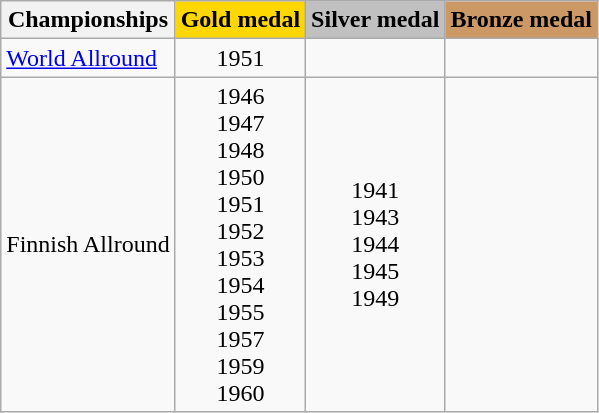<table class="wikitable">
<tr>
<th>Championships</th>
<td align=center bgcolor=gold><strong>Gold medal</strong></td>
<td align=center bgcolor=silver><strong>Silver medal</strong></td>
<td align=center bgcolor=cc9966><strong>Bronze medal</strong></td>
</tr>
<tr align="center">
<td align="left"><a href='#'>World Allround</a></td>
<td>1951</td>
<td></td>
<td></td>
</tr>
<tr align="center">
<td align="left">Finnish Allround</td>
<td>1946 <br> 1947 <br> 1948 <br> 1950 <br> 1951 <br> 1952 <br> 1953 <br> 1954 <br> 1955 <br> 1957 <br> 1959 <br> 1960</td>
<td>1941 <br> 1943 <br> 1944 <br> 1945 <br> 1949</td>
<td></td>
</tr>
</table>
